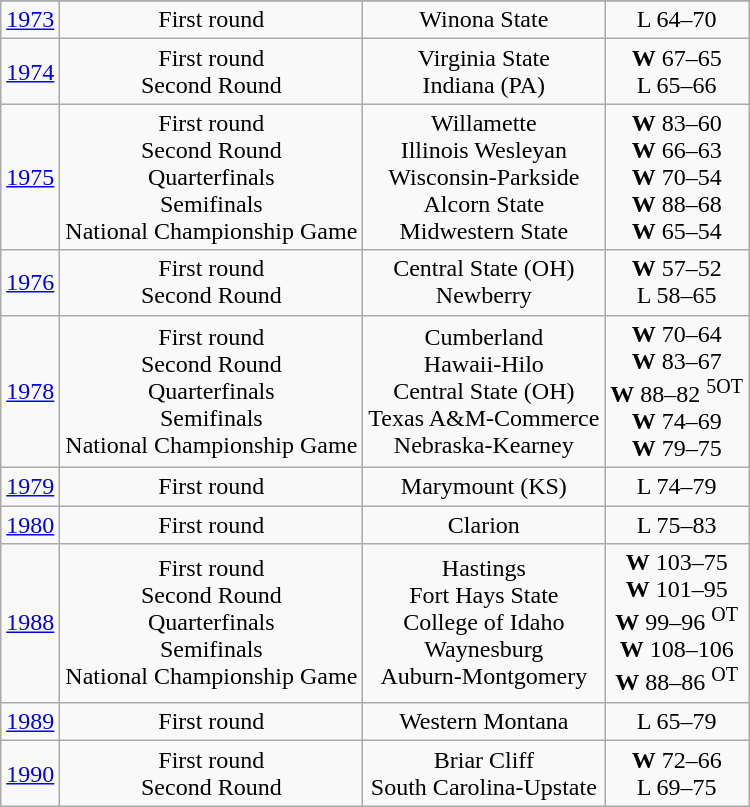<table class="wikitable">
<tr>
</tr>
<tr style="text-align:center;">
<td><a href='#'>1973</a></td>
<td>First round</td>
<td>Winona State</td>
<td>L 64–70</td>
</tr>
<tr style="text-align:center;">
<td><a href='#'>1974</a></td>
<td>First round<br>Second Round</td>
<td>Virginia State<br>Indiana (PA)</td>
<td><strong>W</strong> 67–65<br>L 65–66</td>
</tr>
<tr style="text-align:center;">
<td><a href='#'>1975</a></td>
<td>First round<br>Second Round<br>Quarterfinals<br>Semifinals<br>National Championship Game</td>
<td>Willamette<br>Illinois Wesleyan<br>Wisconsin-Parkside<br>Alcorn State<br>Midwestern State</td>
<td><strong>W</strong> 83–60<br><strong>W</strong> 66–63<br><strong>W</strong> 70–54<br><strong>W</strong> 88–68<br><strong>W</strong> 65–54</td>
</tr>
<tr style="text-align:center;">
<td><a href='#'>1976</a></td>
<td>First round<br>Second Round</td>
<td>Central State (OH)<br>Newberry</td>
<td><strong>W</strong> 57–52<br>L 58–65</td>
</tr>
<tr style="text-align:center;">
<td><a href='#'>1978</a></td>
<td>First round<br>Second Round<br>Quarterfinals<br>Semifinals<br>National Championship Game</td>
<td>Cumberland<br>Hawaii-Hilo<br>Central State (OH)<br>Texas A&M-Commerce<br>Nebraska-Kearney</td>
<td><strong>W</strong> 70–64<br><strong>W</strong> 83–67<br><strong>W</strong> 88–82 <sup>5OT</sup><br><strong>W</strong> 74–69<br><strong>W</strong> 79–75</td>
</tr>
<tr style="text-align:center;">
<td><a href='#'>1979</a></td>
<td>First round</td>
<td>Marymount (KS)</td>
<td>L 74–79</td>
</tr>
<tr style="text-align:center;">
<td><a href='#'>1980</a></td>
<td>First round</td>
<td>Clarion</td>
<td>L 75–83</td>
</tr>
<tr style="text-align:center;">
<td><a href='#'>1988</a></td>
<td>First round<br>Second Round<br>Quarterfinals<br>Semifinals<br>National Championship Game</td>
<td>Hastings<br>Fort Hays State<br>College of Idaho<br>Waynesburg<br>Auburn-Montgomery</td>
<td><strong>W</strong> 103–75<br><strong>W</strong> 101–95<br><strong>W</strong> 99–96 <sup>OT</sup><br><strong>W</strong> 108–106<br><strong>W</strong> 88–86 <sup>OT</sup></td>
</tr>
<tr style="text-align:center;">
<td><a href='#'>1989</a></td>
<td>First round</td>
<td>Western Montana</td>
<td>L 65–79</td>
</tr>
<tr style="text-align:center;">
<td><a href='#'>1990</a></td>
<td>First round<br>Second Round</td>
<td>Briar Cliff<br>South Carolina-Upstate</td>
<td><strong>W</strong> 72–66<br>L 69–75</td>
</tr>
</table>
